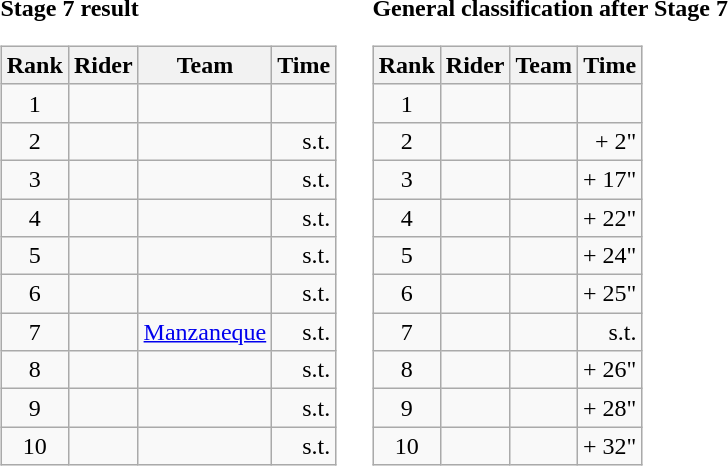<table>
<tr>
<td><strong>Stage 7 result</strong><br><table class="wikitable">
<tr>
<th scope="col">Rank</th>
<th scope="col">Rider</th>
<th scope="col">Team</th>
<th scope="col">Time</th>
</tr>
<tr>
<td style="text-align:center;">1</td>
<td></td>
<td></td>
<td style="text-align:right;"></td>
</tr>
<tr>
<td style="text-align:center;">2</td>
<td></td>
<td></td>
<td style="text-align:right;">s.t.</td>
</tr>
<tr>
<td style="text-align:center;">3</td>
<td></td>
<td></td>
<td style="text-align:right;">s.t.</td>
</tr>
<tr>
<td style="text-align:center;">4</td>
<td></td>
<td></td>
<td style="text-align:right;">s.t.</td>
</tr>
<tr>
<td style="text-align:center;">5</td>
<td></td>
<td></td>
<td style="text-align:right;">s.t.</td>
</tr>
<tr>
<td style="text-align:center;">6</td>
<td></td>
<td></td>
<td style="text-align:right;">s.t.</td>
</tr>
<tr>
<td style="text-align:center;">7</td>
<td></td>
<td><a href='#'>Manzaneque</a></td>
<td style="text-align:right;">s.t.</td>
</tr>
<tr>
<td style="text-align:center;">8</td>
<td></td>
<td></td>
<td style="text-align:right;">s.t.</td>
</tr>
<tr>
<td style="text-align:center;">9</td>
<td></td>
<td></td>
<td style="text-align:right;">s.t.</td>
</tr>
<tr>
<td style="text-align:center;">10</td>
<td></td>
<td></td>
<td style="text-align:right;">s.t.</td>
</tr>
</table>
</td>
<td></td>
<td><strong>General classification after Stage 7</strong><br><table class="wikitable">
<tr>
<th scope="col">Rank</th>
<th scope="col">Rider</th>
<th scope="col">Team</th>
<th scope="col">Time</th>
</tr>
<tr>
<td style="text-align:center;">1</td>
<td></td>
<td></td>
<td style="text-align:right;"></td>
</tr>
<tr>
<td style="text-align:center;">2</td>
<td></td>
<td></td>
<td style="text-align:right;">+ 2"</td>
</tr>
<tr>
<td style="text-align:center;">3</td>
<td></td>
<td></td>
<td style="text-align:right;">+ 17"</td>
</tr>
<tr>
<td style="text-align:center;">4</td>
<td></td>
<td></td>
<td style="text-align:right;">+ 22"</td>
</tr>
<tr>
<td style="text-align:center;">5</td>
<td></td>
<td></td>
<td style="text-align:right;">+ 24"</td>
</tr>
<tr>
<td style="text-align:center;">6</td>
<td></td>
<td></td>
<td style="text-align:right;">+ 25"</td>
</tr>
<tr>
<td style="text-align:center;">7</td>
<td></td>
<td></td>
<td style="text-align:right;">s.t.</td>
</tr>
<tr>
<td style="text-align:center;">8</td>
<td></td>
<td></td>
<td style="text-align:right;">+ 26"</td>
</tr>
<tr>
<td style="text-align:center;">9</td>
<td></td>
<td></td>
<td style="text-align:right;">+ 28"</td>
</tr>
<tr>
<td style="text-align:center;">10</td>
<td></td>
<td></td>
<td style="text-align:right;">+ 32"</td>
</tr>
</table>
</td>
</tr>
</table>
